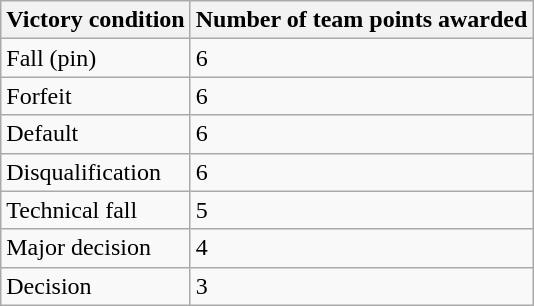<table class="wikitable">
<tr>
<th>Victory condition</th>
<th>Number of team points awarded</th>
</tr>
<tr>
<td>Fall (pin)</td>
<td>6</td>
</tr>
<tr>
<td>Forfeit</td>
<td>6</td>
</tr>
<tr>
<td>Default</td>
<td>6</td>
</tr>
<tr>
<td>Disqualification</td>
<td>6</td>
</tr>
<tr>
<td>Technical fall</td>
<td>5</td>
</tr>
<tr>
<td>Major decision</td>
<td>4</td>
</tr>
<tr>
<td>Decision</td>
<td>3</td>
</tr>
</table>
